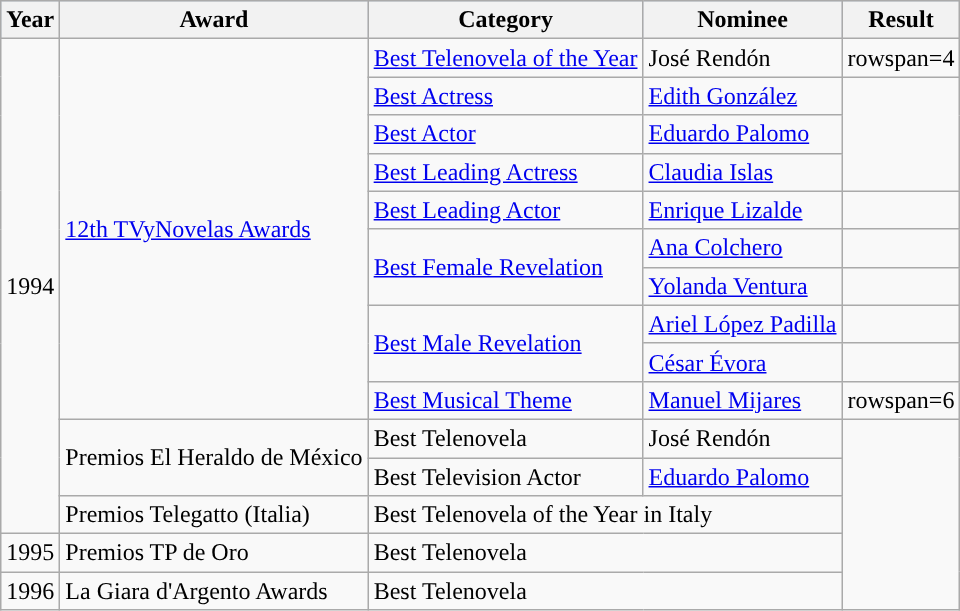<table class="wikitable">
<tr style="background:#b0c4de;">
<th>Year</th>
<th>Award</th>
<th>Category</th>
<th>Nominee</th>
<th>Result</th>
</tr>
<tr>
<td rowspan=13>1994</td>
<td rowspan=10><a href='#'>12th TVyNovelas Awards</a></td>
<td><a href='#'>Best Telenovela of the Year</a></td>
<td>José Rendón</td>
<td>rowspan=4 </td>
</tr>
<tr>
<td><a href='#'>Best Actress</a></td>
<td><a href='#'>Edith González</a></td>
</tr>
<tr>
<td><a href='#'>Best Actor</a></td>
<td><a href='#'>Eduardo Palomo</a></td>
</tr>
<tr>
<td><a href='#'>Best Leading Actress</a></td>
<td><a href='#'>Claudia Islas</a></td>
</tr>
<tr>
<td><a href='#'>Best Leading Actor</a></td>
<td><a href='#'>Enrique Lizalde</a></td>
<td></td>
</tr>
<tr>
<td rowspan=2><a href='#'>Best Female Revelation</a></td>
<td><a href='#'>Ana Colchero</a></td>
<td></td>
</tr>
<tr>
<td><a href='#'>Yolanda Ventura</a></td>
<td></td>
</tr>
<tr>
<td rowspan=2><a href='#'>Best Male Revelation</a></td>
<td><a href='#'>Ariel López Padilla</a></td>
<td></td>
</tr>
<tr>
<td><a href='#'>César Évora</a></td>
<td></td>
</tr>
<tr>
<td><a href='#'>Best Musical Theme</a></td>
<td><a href='#'>Manuel Mijares</a></td>
<td>rowspan=6 </td>
</tr>
<tr>
<td rowspan=2>Premios El Heraldo de México</td>
<td>Best Telenovela</td>
<td>José Rendón</td>
</tr>
<tr>
<td>Best Television Actor</td>
<td><a href='#'>Eduardo Palomo</a></td>
</tr>
<tr>
<td>Premios Telegatto (Italia)</td>
<td colspan=2>Best Telenovela of the Year in Italy</td>
</tr>
<tr>
<td>1995</td>
<td>Premios TP de Oro</td>
<td colspan=2>Best Telenovela</td>
</tr>
<tr>
<td>1996</td>
<td>La Giara d'Argento Awards</td>
<td colspan=2>Best Telenovela</td>
</tr>
</table>
